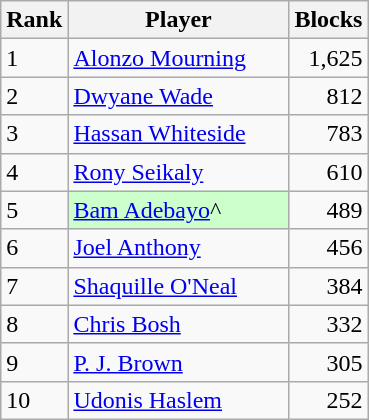<table class="wikitable">
<tr>
<th scope="col">Rank</th>
<th scope="col" width="140px">Player</th>
<th scope="col">Blocks</th>
</tr>
<tr>
<td>1</td>
<td><a href='#'>Alonzo Mourning</a></td>
<td align="right">1,625</td>
</tr>
<tr>
<td>2</td>
<td><a href='#'>Dwyane Wade</a></td>
<td align="right">812</td>
</tr>
<tr>
<td>3</td>
<td><a href='#'>Hassan Whiteside</a></td>
<td align="right">783</td>
</tr>
<tr>
<td>4</td>
<td><a href='#'>Rony Seikaly</a></td>
<td align="right">610</td>
</tr>
<tr>
<td>5</td>
<td style="background-color:#CCFFCC"><a href='#'>Bam Adebayo</a>^</td>
<td align="right">489</td>
</tr>
<tr>
<td>6</td>
<td><a href='#'>Joel Anthony</a></td>
<td align="right">456</td>
</tr>
<tr>
<td>7</td>
<td><a href='#'>Shaquille O'Neal</a></td>
<td align="right">384</td>
</tr>
<tr>
<td>8</td>
<td><a href='#'>Chris Bosh</a></td>
<td align="right">332</td>
</tr>
<tr>
<td>9</td>
<td><a href='#'>P. J. Brown</a></td>
<td align="right">305</td>
</tr>
<tr>
<td>10</td>
<td><a href='#'>Udonis Haslem</a></td>
<td align="right">252</td>
</tr>
</table>
